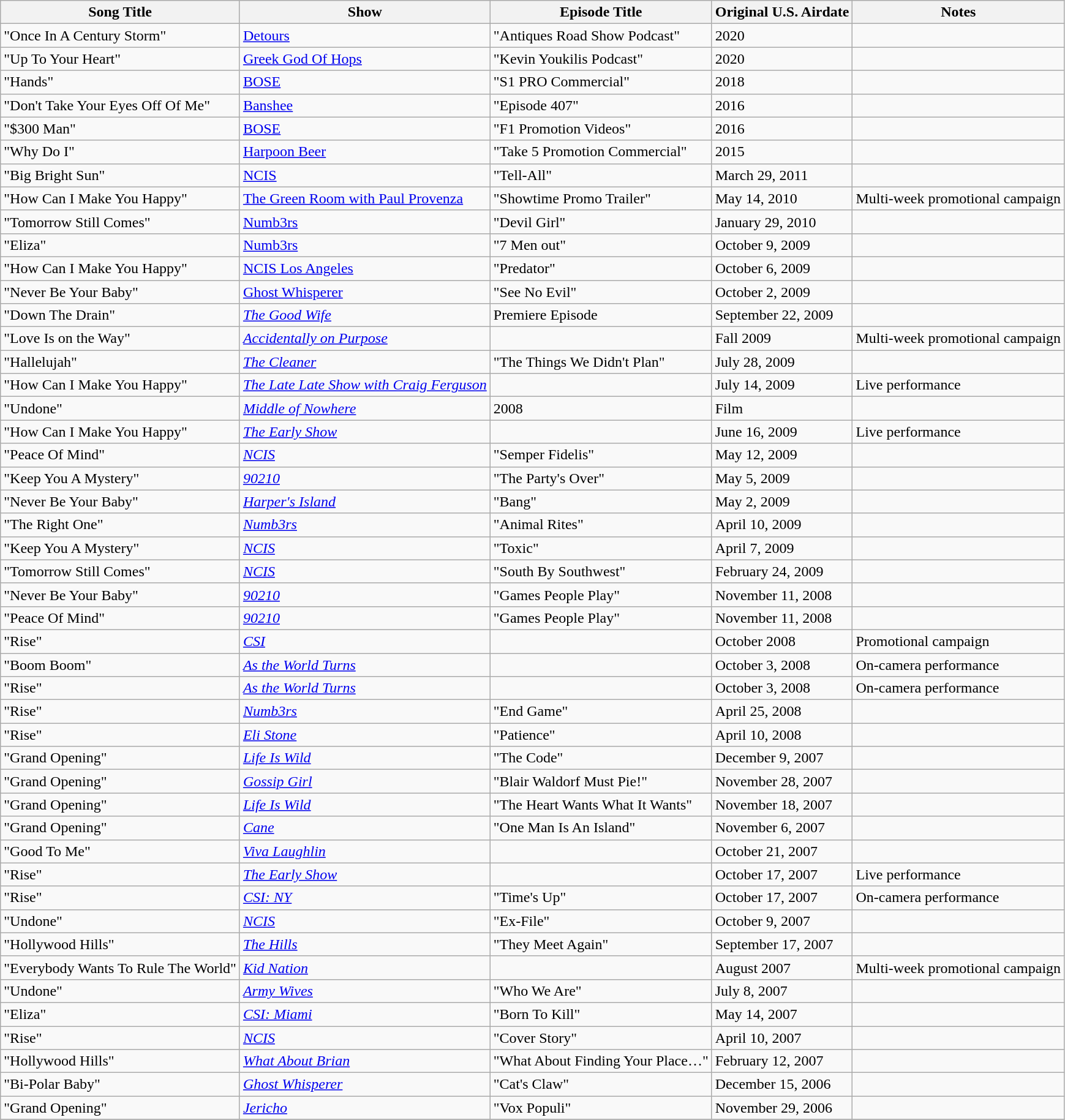<table class="wikitable sortable" border="1">
<tr>
<th><strong>Song Title</strong></th>
<th><strong>Show</strong></th>
<th><strong>Episode Title</strong></th>
<th><strong>Original U.S. Airdate</strong></th>
<th><strong>Notes</strong></th>
</tr>
<tr>
<td>"Once In A Century Storm"</td>
<td><a href='#'>Detours</a></td>
<td>"Antiques Road Show Podcast"</td>
<td>2020</td>
<td></td>
</tr>
<tr>
<td>"Up To Your Heart"</td>
<td><a href='#'>Greek God Of Hops</a></td>
<td>"Kevin Youkilis Podcast"</td>
<td>2020</td>
<td></td>
</tr>
<tr>
<td>"Hands"</td>
<td><a href='#'>BOSE</a></td>
<td>"S1 PRO Commercial"</td>
<td>2018</td>
<td></td>
</tr>
<tr>
<td>"Don't Take Your Eyes Off Of Me"</td>
<td><a href='#'>Banshee</a></td>
<td>"Episode 407"</td>
<td>2016</td>
<td></td>
</tr>
<tr>
<td>"$300 Man"</td>
<td><a href='#'>BOSE</a></td>
<td>"F1 Promotion Videos"</td>
<td>2016</td>
<td></td>
</tr>
<tr>
<td>"Why Do I"</td>
<td><a href='#'>Harpoon Beer</a></td>
<td>"Take 5 Promotion Commercial"</td>
<td>2015</td>
<td></td>
</tr>
<tr>
<td>"Big Bright Sun"</td>
<td><a href='#'>NCIS</a></td>
<td>"Tell-All"</td>
<td>March 29, 2011</td>
<td></td>
</tr>
<tr>
<td>"How Can I Make You Happy"</td>
<td><a href='#'>The Green Room with Paul Provenza</a></td>
<td>"Showtime Promo Trailer"</td>
<td>May 14, 2010</td>
<td>Multi-week promotional campaign</td>
</tr>
<tr>
<td>"Tomorrow Still Comes"</td>
<td><a href='#'>Numb3rs</a></td>
<td>"Devil Girl"</td>
<td>January 29, 2010</td>
<td></td>
</tr>
<tr>
<td>"Eliza"</td>
<td><a href='#'>Numb3rs</a></td>
<td>"7 Men out"</td>
<td>October 9, 2009</td>
<td></td>
</tr>
<tr>
<td>"How Can I Make You Happy"</td>
<td><a href='#'>NCIS Los Angeles</a></td>
<td>"Predator"</td>
<td>October 6, 2009</td>
<td></td>
</tr>
<tr>
<td>"Never Be Your Baby"</td>
<td><a href='#'>Ghost Whisperer</a></td>
<td>"See No Evil"</td>
<td>October 2, 2009</td>
<td></td>
</tr>
<tr>
<td>"Down The Drain"</td>
<td><em><a href='#'>The Good Wife</a></em></td>
<td>Premiere Episode</td>
<td>September 22, 2009</td>
<td></td>
</tr>
<tr>
<td>"Love Is on the Way"</td>
<td><em><a href='#'>Accidentally on Purpose</a></em></td>
<td></td>
<td>Fall 2009</td>
<td>Multi-week promotional campaign</td>
</tr>
<tr>
<td>"Hallelujah"</td>
<td><em><a href='#'>The Cleaner</a></em></td>
<td>"The Things We Didn't Plan"</td>
<td>July 28, 2009</td>
<td></td>
</tr>
<tr>
<td>"How Can I Make You Happy"</td>
<td><em><a href='#'>The Late Late Show with Craig Ferguson</a></em></td>
<td></td>
<td>July 14, 2009</td>
<td>Live performance</td>
</tr>
<tr>
<td>"Undone"</td>
<td><em><a href='#'>Middle of Nowhere</a></em></td>
<td>2008</td>
<td>Film</td>
<td></td>
</tr>
<tr>
<td>"How Can I Make You Happy"</td>
<td><em><a href='#'>The Early Show</a></em></td>
<td></td>
<td>June 16, 2009</td>
<td>Live performance</td>
</tr>
<tr>
<td>"Peace Of Mind"</td>
<td><em><a href='#'>NCIS</a></em></td>
<td>"Semper Fidelis"</td>
<td>May 12, 2009</td>
<td></td>
</tr>
<tr>
<td>"Keep You A Mystery"</td>
<td><em><a href='#'>90210</a></em></td>
<td>"The Party's Over"</td>
<td>May 5, 2009</td>
<td></td>
</tr>
<tr>
<td>"Never Be Your Baby"</td>
<td><em><a href='#'>Harper's Island</a></em></td>
<td>"Bang"</td>
<td>May 2, 2009</td>
<td></td>
</tr>
<tr>
<td>"The Right One"</td>
<td><em><a href='#'>Numb3rs</a></em></td>
<td>"Animal Rites"</td>
<td>April 10, 2009</td>
<td></td>
</tr>
<tr>
<td>"Keep You A Mystery"</td>
<td><em> <a href='#'>NCIS</a></em></td>
<td>"Toxic"</td>
<td>April 7, 2009</td>
<td></td>
</tr>
<tr>
<td>"Tomorrow Still Comes"</td>
<td><em><a href='#'>NCIS</a></em></td>
<td>"South By Southwest"</td>
<td>February 24, 2009</td>
<td></td>
</tr>
<tr>
<td>"Never Be Your Baby"</td>
<td><em><a href='#'>90210</a></em></td>
<td>"Games People Play"</td>
<td>November 11, 2008</td>
<td></td>
</tr>
<tr>
<td>"Peace Of Mind"</td>
<td><em><a href='#'>90210</a></em></td>
<td>"Games People Play"</td>
<td>November 11, 2008</td>
<td></td>
</tr>
<tr>
<td>"Rise"</td>
<td><em><a href='#'>CSI</a></em></td>
<td></td>
<td>October 2008</td>
<td>Promotional campaign</td>
</tr>
<tr>
<td>"Boom Boom"</td>
<td><em><a href='#'>As the World Turns</a></em></td>
<td></td>
<td>October 3, 2008</td>
<td>On-camera performance</td>
</tr>
<tr>
<td>"Rise"</td>
<td><em><a href='#'>As the World Turns</a></em></td>
<td></td>
<td>October 3, 2008</td>
<td>On-camera performance</td>
</tr>
<tr>
<td>"Rise"</td>
<td><em><a href='#'>Numb3rs</a></em></td>
<td>"End Game"</td>
<td>April 25, 2008</td>
<td></td>
</tr>
<tr>
<td>"Rise"</td>
<td><em><a href='#'>Eli Stone</a></em></td>
<td>"Patience"</td>
<td>April 10, 2008</td>
<td></td>
</tr>
<tr>
<td>"Grand Opening"</td>
<td><em><a href='#'>Life Is Wild</a></em></td>
<td>"The Code"</td>
<td>December 9, 2007</td>
<td></td>
</tr>
<tr>
<td>"Grand Opening"</td>
<td><em><a href='#'>Gossip Girl</a></em></td>
<td>"Blair Waldorf Must Pie!"</td>
<td>November 28, 2007</td>
<td></td>
</tr>
<tr>
<td>"Grand Opening"</td>
<td><em><a href='#'>Life Is Wild</a></em></td>
<td>"The Heart Wants What It Wants"</td>
<td>November 18, 2007</td>
<td></td>
</tr>
<tr>
<td>"Grand Opening"</td>
<td><em><a href='#'>Cane</a></em></td>
<td>"One Man Is An Island"</td>
<td>November 6, 2007</td>
<td></td>
</tr>
<tr>
<td>"Good To Me"</td>
<td><em><a href='#'>Viva Laughlin</a></em></td>
<td></td>
<td>October 21, 2007</td>
<td></td>
</tr>
<tr>
<td>"Rise"</td>
<td><em><a href='#'>The Early Show</a></em></td>
<td></td>
<td>October 17, 2007</td>
<td>Live performance</td>
</tr>
<tr>
<td>"Rise"</td>
<td><em><a href='#'>CSI: NY</a></em></td>
<td>"Time's Up"</td>
<td>October 17, 2007</td>
<td>On-camera performance</td>
</tr>
<tr>
<td>"Undone"</td>
<td><em><a href='#'>NCIS</a></em></td>
<td>"Ex-File"</td>
<td>October 9, 2007</td>
<td></td>
</tr>
<tr>
<td>"Hollywood Hills"</td>
<td><em><a href='#'>The Hills</a></em></td>
<td>"They Meet Again"</td>
<td>September 17, 2007</td>
<td></td>
</tr>
<tr>
<td>"Everybody Wants To Rule The World"</td>
<td><em><a href='#'>Kid Nation</a></em></td>
<td></td>
<td>August 2007</td>
<td>Multi-week promotional campaign</td>
</tr>
<tr>
<td>"Undone"</td>
<td><em><a href='#'>Army Wives</a></em></td>
<td>"Who We Are"</td>
<td>July 8, 2007</td>
<td></td>
</tr>
<tr>
<td>"Eliza"</td>
<td><em><a href='#'>CSI: Miami</a></em></td>
<td>"Born To Kill"</td>
<td>May 14, 2007</td>
<td></td>
</tr>
<tr>
<td>"Rise"</td>
<td><em><a href='#'>NCIS</a></em></td>
<td>"Cover Story"</td>
<td>April 10, 2007</td>
<td></td>
</tr>
<tr>
<td>"Hollywood Hills"</td>
<td><em><a href='#'>What About Brian</a></em></td>
<td>"What About Finding Your Place…"</td>
<td>February 12, 2007</td>
<td></td>
</tr>
<tr>
<td>"Bi-Polar Baby"</td>
<td><em><a href='#'>Ghost Whisperer</a></em></td>
<td>"Cat's Claw"</td>
<td>December 15, 2006</td>
<td></td>
</tr>
<tr>
<td>"Grand Opening"</td>
<td><em><a href='#'>Jericho</a></em></td>
<td>"Vox Populi"</td>
<td>November 29, 2006</td>
<td></td>
</tr>
<tr>
</tr>
</table>
